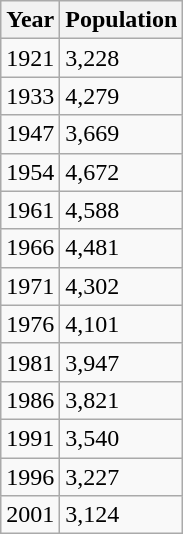<table class="wikitable">
<tr>
<th>Year</th>
<th>Population</th>
</tr>
<tr>
<td>1921</td>
<td>3,228</td>
</tr>
<tr>
<td>1933</td>
<td>4,279</td>
</tr>
<tr>
<td>1947</td>
<td>3,669</td>
</tr>
<tr>
<td>1954</td>
<td>4,672</td>
</tr>
<tr>
<td>1961</td>
<td>4,588</td>
</tr>
<tr>
<td>1966</td>
<td>4,481</td>
</tr>
<tr>
<td>1971</td>
<td>4,302</td>
</tr>
<tr>
<td>1976</td>
<td>4,101</td>
</tr>
<tr>
<td>1981</td>
<td>3,947</td>
</tr>
<tr>
<td>1986</td>
<td>3,821</td>
</tr>
<tr>
<td>1991</td>
<td>3,540</td>
</tr>
<tr>
<td>1996</td>
<td>3,227</td>
</tr>
<tr>
<td>2001</td>
<td>3,124</td>
</tr>
</table>
